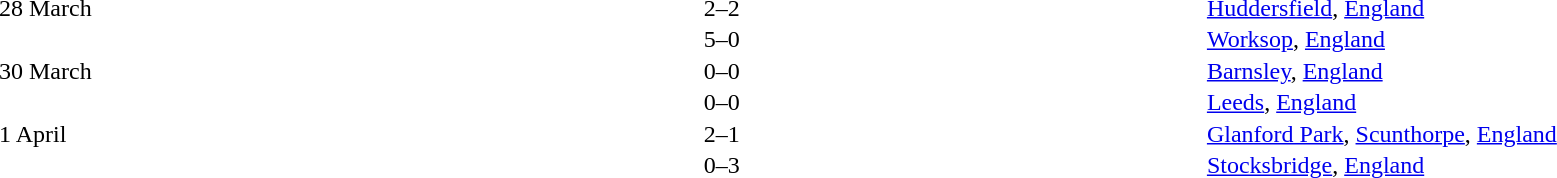<table cellspacing=1 width=85%>
<tr>
<th width=15%></th>
<th width=25%></th>
<th width=10%></th>
<th width=25%></th>
<th width=25%></th>
</tr>
<tr>
<td>28 March</td>
<td align=right></td>
<td align=center>2–2</td>
<td></td>
<td><a href='#'>Huddersfield</a>, <a href='#'>England</a></td>
</tr>
<tr>
<td></td>
<td align=right></td>
<td align=center>5–0</td>
<td></td>
<td><a href='#'>Worksop</a>, <a href='#'>England</a></td>
</tr>
<tr>
<td>30 March</td>
<td align=right></td>
<td align=center>0–0</td>
<td></td>
<td><a href='#'>Barnsley</a>, <a href='#'>England</a></td>
</tr>
<tr>
<td></td>
<td align=right></td>
<td align=center>0–0</td>
<td></td>
<td><a href='#'>Leeds</a>, <a href='#'>England</a></td>
</tr>
<tr>
<td>1 April</td>
<td align=right></td>
<td align=center>2–1</td>
<td></td>
<td><a href='#'>Glanford Park</a>, <a href='#'>Scunthorpe</a>, <a href='#'>England</a></td>
</tr>
<tr>
<td></td>
<td align=right></td>
<td align=center>0–3</td>
<td></td>
<td><a href='#'>Stocksbridge</a>, <a href='#'>England</a></td>
</tr>
</table>
